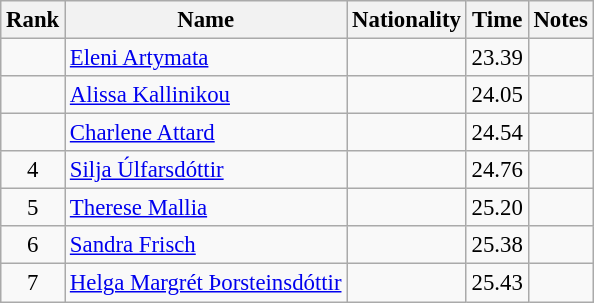<table class="wikitable sortable" style="text-align:center; font-size:95%">
<tr>
<th>Rank</th>
<th>Name</th>
<th>Nationality</th>
<th>Time</th>
<th>Notes</th>
</tr>
<tr>
<td></td>
<td align=left><a href='#'>Eleni Artymata</a></td>
<td align=left></td>
<td>23.39</td>
<td></td>
</tr>
<tr>
<td></td>
<td align=left><a href='#'>Alissa Kallinikou</a></td>
<td align=left></td>
<td>24.05</td>
<td></td>
</tr>
<tr>
<td></td>
<td align=left><a href='#'>Charlene Attard</a></td>
<td align=left></td>
<td>24.54</td>
<td></td>
</tr>
<tr>
<td>4</td>
<td align=left><a href='#'>Silja Úlfarsdóttir</a></td>
<td align=left></td>
<td>24.76</td>
<td></td>
</tr>
<tr>
<td>5</td>
<td align=left><a href='#'>Therese Mallia</a></td>
<td align=left></td>
<td>25.20</td>
<td></td>
</tr>
<tr>
<td>6</td>
<td align=left><a href='#'>Sandra Frisch</a></td>
<td align=left></td>
<td>25.38</td>
<td></td>
</tr>
<tr>
<td>7</td>
<td align=left><a href='#'>Helga Margrét Þorsteinsdóttir</a></td>
<td align=left></td>
<td>25.43</td>
<td></td>
</tr>
</table>
